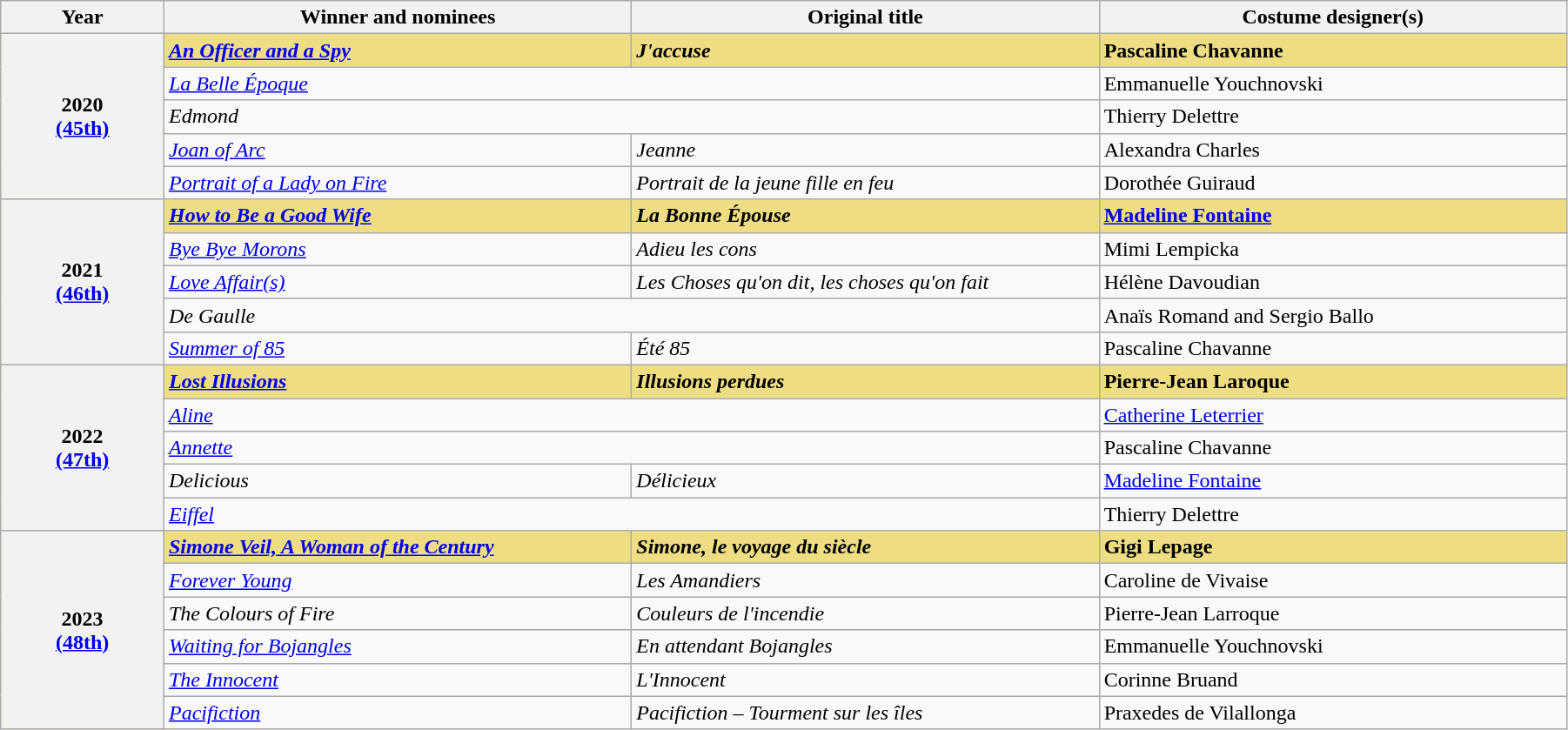<table class="wikitable" width="95%" cellpadding="5">
<tr>
<th width="100">Year</th>
<th width="300">Winner and nominees</th>
<th width="300">Original title</th>
<th width="300">Costume designer(s)</th>
</tr>
<tr style="background:#eedd82;">
<th rowspan="5">2020<br><a href='#'>(45th)</a></th>
<td><em><a href='#'><strong>An Officer and a Spy</strong></a></em></td>
<td><strong><em>J'accuse</em></strong></td>
<td><strong>Pascaline Chavanne</strong></td>
</tr>
<tr>
<td colspan="2"><em><a href='#'>La Belle Époque</a></em></td>
<td>Emmanuelle Youchnovski</td>
</tr>
<tr>
<td colspan="2"><em>Edmond</em></td>
<td>Thierry Delettre</td>
</tr>
<tr>
<td><em><a href='#'>Joan of Arc</a></em></td>
<td><em>Jeanne</em></td>
<td>Alexandra Charles</td>
</tr>
<tr>
<td><em><a href='#'>Portrait of a Lady on Fire</a></em></td>
<td><em>Portrait de la jeune fille en feu</em></td>
<td>Dorothée Guiraud</td>
</tr>
<tr style="background:#eedd82;">
<th rowspan="5">2021<br><a href='#'>(46th)</a><br></th>
<td><em><a href='#'><strong>How to Be a Good Wife</strong></a></em></td>
<td><strong><em>La Bonne Épouse</em></strong></td>
<td><strong><a href='#'>Madeline Fontaine</a></strong></td>
</tr>
<tr>
<td><em><a href='#'>Bye Bye Morons</a></em></td>
<td><em>Adieu les cons</em></td>
<td>Mimi Lempicka</td>
</tr>
<tr>
<td><em><a href='#'>Love Affair(s)</a></em></td>
<td><em>Les Choses qu'on dit, les choses qu'on fait</em></td>
<td>Hélène Davoudian</td>
</tr>
<tr>
<td colspan="2"><em>De Gaulle</em></td>
<td>Anaïs Romand and Sergio Ballo</td>
</tr>
<tr>
<td><em><a href='#'>Summer of 85</a></em></td>
<td><em>Été 85</em></td>
<td>Pascaline Chavanne</td>
</tr>
<tr style="background:#eedd82;">
<th rowspan="5">2022<br><a href='#'>(47th)</a></th>
<td><em><a href='#'><strong>Lost Illusions</strong></a></em></td>
<td><strong><em>Illusions perdues</em></strong></td>
<td><strong>Pierre-Jean Laroque</strong></td>
</tr>
<tr>
<td colspan="2"><em><a href='#'>Aline</a></em></td>
<td><a href='#'>Catherine Leterrier</a></td>
</tr>
<tr>
<td colspan="2"><em><a href='#'>Annette</a></em></td>
<td>Pascaline Chavanne</td>
</tr>
<tr>
<td><em>Delicious</em></td>
<td><em>Délicieux</em></td>
<td><a href='#'>Madeline Fontaine</a></td>
</tr>
<tr>
<td colspan="2"><em><a href='#'>Eiffel</a></em></td>
<td>Thierry Delettre</td>
</tr>
<tr style="background:#eedd82;">
<th rowspan="6">2023<br><a href='#'>(48th)</a></th>
<td><em><a href='#'><strong>Simone Veil, A Woman of the Century</strong></a></em></td>
<td><strong><em>Simone, le voyage du siècle</em></strong></td>
<td><strong>Gigi Lepage</strong></td>
</tr>
<tr>
<td><em><a href='#'>Forever Young</a></em></td>
<td><em>Les Amandiers</em></td>
<td>Caroline de Vivaise</td>
</tr>
<tr>
<td><em>The Colours of Fire</em></td>
<td><em>Couleurs de l'incendie</em></td>
<td>Pierre-Jean Larroque</td>
</tr>
<tr>
<td><em><a href='#'>Waiting for Bojangles</a></em></td>
<td><em>En attendant Bojangles</em></td>
<td>Emmanuelle Youchnovski</td>
</tr>
<tr>
<td><em><a href='#'>The Innocent</a></em></td>
<td><em>L'Innocent</em></td>
<td>Corinne Bruand</td>
</tr>
<tr>
<td><em><a href='#'>Pacifiction</a></em></td>
<td><em>Pacifiction – Tourment sur les îles</em></td>
<td>Praxedes de Vilallonga</td>
</tr>
</table>
